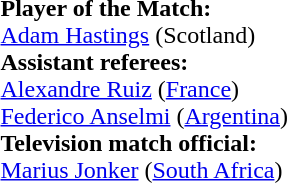<table style="width:100%">
<tr>
<td><br><strong>Player of the Match:</strong>
<br><a href='#'>Adam Hastings</a> (Scotland)<br><strong>Assistant referees:</strong>
<br><a href='#'>Alexandre Ruiz</a> (<a href='#'>France</a>)
<br><a href='#'>Federico Anselmi</a> (<a href='#'>Argentina</a>)
<br><strong>Television match official:</strong>
<br><a href='#'>Marius Jonker</a> (<a href='#'>South Africa</a>)</td>
</tr>
</table>
